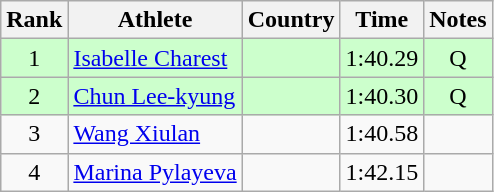<table class="wikitable" style="text-align:center">
<tr>
<th>Rank</th>
<th>Athlete</th>
<th>Country</th>
<th>Time</th>
<th>Notes</th>
</tr>
<tr bgcolor=ccffcc>
<td>1</td>
<td align=left><a href='#'>Isabelle Charest</a></td>
<td align=left></td>
<td>1:40.29</td>
<td>Q</td>
</tr>
<tr bgcolor=ccffcc>
<td>2</td>
<td align=left><a href='#'>Chun Lee-kyung</a></td>
<td align=left></td>
<td>1:40.30</td>
<td>Q</td>
</tr>
<tr>
<td>3</td>
<td align=left><a href='#'>Wang Xiulan</a></td>
<td align=left></td>
<td>1:40.58</td>
<td></td>
</tr>
<tr>
<td>4</td>
<td align=left><a href='#'>Marina Pylayeva</a></td>
<td align=left></td>
<td>1:42.15</td>
<td></td>
</tr>
</table>
